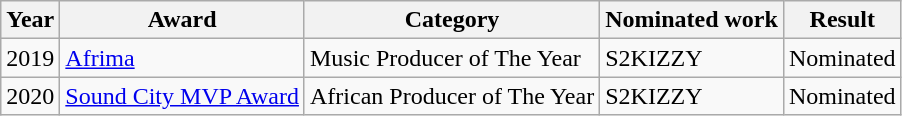<table class="wikitable">
<tr>
<th scope="col">Year</th>
<th scope="col">Award</th>
<th scope="col">Category</th>
<th scope="col">Nominated work</th>
<th scope="col">Result</th>
</tr>
<tr>
<td rowspan="1">2019</td>
<td rowspan="1"><a href='#'>Afrima</a></td>
<td>Music Producer of The Year</td>
<td>S2KIZZY</td>
<td>Nominated</td>
</tr>
<tr>
<td rowspan="1">2020</td>
<td rowspan="1"><a href='#'>Sound City MVP Award</a></td>
<td>African Producer of The Year</td>
<td>S2KIZZY</td>
<td>Nominated</td>
</tr>
</table>
